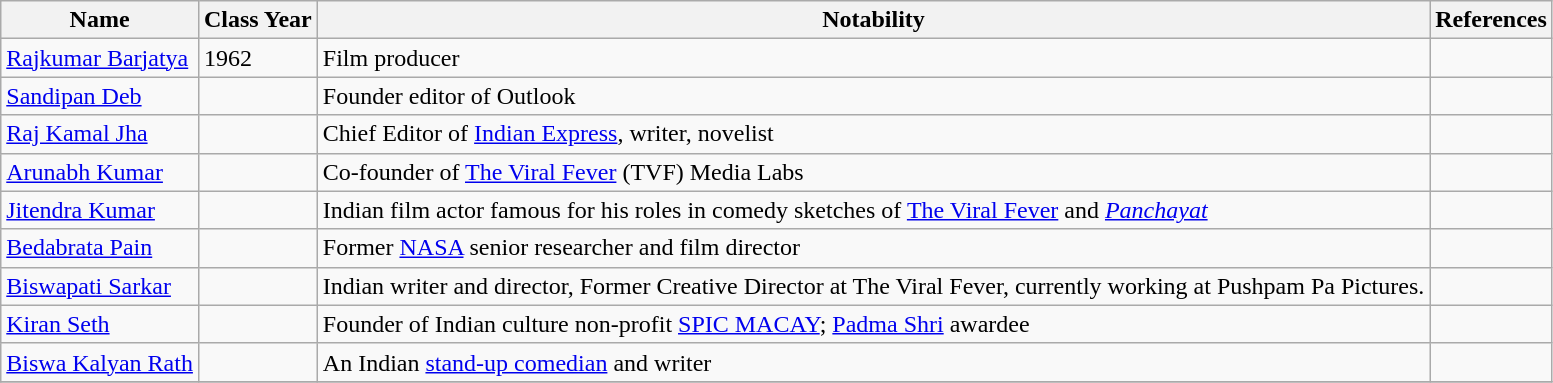<table class="wikitable">
<tr>
<th>Name</th>
<th>Class Year</th>
<th>Notability</th>
<th>References</th>
</tr>
<tr>
<td><a href='#'>Rajkumar Barjatya</a></td>
<td>1962</td>
<td>Film producer</td>
<td></td>
</tr>
<tr>
<td><a href='#'>Sandipan Deb</a></td>
<td></td>
<td>Founder editor of Outlook</td>
<td></td>
</tr>
<tr>
<td><a href='#'>Raj Kamal Jha</a></td>
<td></td>
<td>Chief Editor of <a href='#'>Indian Express</a>, writer, novelist</td>
<td></td>
</tr>
<tr>
<td><a href='#'>Arunabh Kumar</a></td>
<td></td>
<td>Co-founder of <a href='#'>The Viral Fever</a> (TVF) Media Labs</td>
<td></td>
</tr>
<tr>
<td><a href='#'>Jitendra Kumar</a></td>
<td></td>
<td>Indian film actor famous for his roles in comedy sketches of <a href='#'>The Viral Fever</a> and <em><a href='#'>Panchayat</a></em></td>
<td></td>
</tr>
<tr>
<td><a href='#'>Bedabrata Pain</a></td>
<td></td>
<td>Former <a href='#'>NASA</a> senior researcher and film director</td>
<td></td>
</tr>
<tr>
<td><a href='#'>Biswapati Sarkar</a></td>
<td></td>
<td>Indian writer and director, Former Creative Director at The Viral Fever, currently working at Pushpam Pa Pictures.</td>
<td></td>
</tr>
<tr>
<td><a href='#'>Kiran Seth</a></td>
<td></td>
<td>Founder of Indian culture non-profit <a href='#'>SPIC MACAY</a>; <a href='#'>Padma Shri</a> awardee</td>
<td></td>
</tr>
<tr>
<td><a href='#'>Biswa Kalyan Rath</a></td>
<td></td>
<td>An Indian <a href='#'>stand-up comedian</a> and writer</td>
<td></td>
</tr>
<tr>
</tr>
</table>
